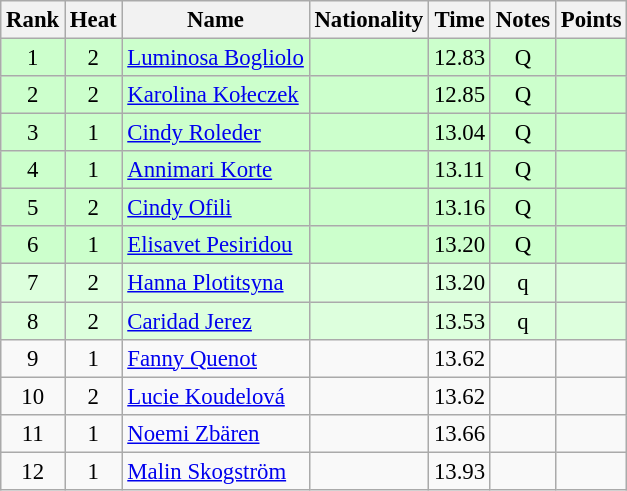<table class="wikitable sortable" style="text-align:center; font-size:95%">
<tr>
<th>Rank</th>
<th>Heat</th>
<th>Name</th>
<th>Nationality</th>
<th>Time</th>
<th>Notes</th>
<th>Points</th>
</tr>
<tr bgcolor=ccffcc>
<td>1</td>
<td>2</td>
<td align=left><a href='#'>Luminosa Bogliolo</a></td>
<td align=left></td>
<td>12.83</td>
<td>Q</td>
<td></td>
</tr>
<tr bgcolor=ccffcc>
<td>2</td>
<td>2</td>
<td align=left><a href='#'>Karolina Kołeczek</a></td>
<td align=left></td>
<td>12.85</td>
<td>Q</td>
<td></td>
</tr>
<tr bgcolor=ccffcc>
<td>3</td>
<td>1</td>
<td align=left><a href='#'>Cindy Roleder</a></td>
<td align=left></td>
<td>13.04</td>
<td>Q</td>
<td></td>
</tr>
<tr bgcolor=ccffcc>
<td>4</td>
<td>1</td>
<td align=left><a href='#'>Annimari Korte</a></td>
<td align=left></td>
<td>13.11</td>
<td>Q</td>
<td></td>
</tr>
<tr bgcolor=ccffcc>
<td>5</td>
<td>2</td>
<td align=left><a href='#'>Cindy Ofili</a></td>
<td align=left></td>
<td>13.16</td>
<td>Q</td>
<td></td>
</tr>
<tr bgcolor=ccffcc>
<td>6</td>
<td>1</td>
<td align=left><a href='#'>Elisavet Pesiridou</a></td>
<td align=left></td>
<td>13.20</td>
<td>Q</td>
<td></td>
</tr>
<tr bgcolor=ddffdd>
<td>7</td>
<td>2</td>
<td align=left><a href='#'>Hanna Plotitsyna</a></td>
<td align=left></td>
<td>13.20</td>
<td>q</td>
<td></td>
</tr>
<tr bgcolor=ddffdd>
<td>8</td>
<td>2</td>
<td align=left><a href='#'>Caridad Jerez</a></td>
<td align=left></td>
<td>13.53</td>
<td>q</td>
<td></td>
</tr>
<tr>
<td>9</td>
<td>1</td>
<td align=left><a href='#'>Fanny Quenot</a></td>
<td align=left></td>
<td>13.62</td>
<td></td>
<td></td>
</tr>
<tr>
<td>10</td>
<td>2</td>
<td align=left><a href='#'>Lucie Koudelová</a></td>
<td align=left></td>
<td>13.62</td>
<td></td>
<td></td>
</tr>
<tr>
<td>11</td>
<td>1</td>
<td align=left><a href='#'>Noemi Zbären</a></td>
<td align=left></td>
<td>13.66</td>
<td></td>
<td></td>
</tr>
<tr>
<td>12</td>
<td>1</td>
<td align=left><a href='#'>Malin Skogström</a></td>
<td align=left></td>
<td>13.93</td>
<td></td>
<td></td>
</tr>
</table>
